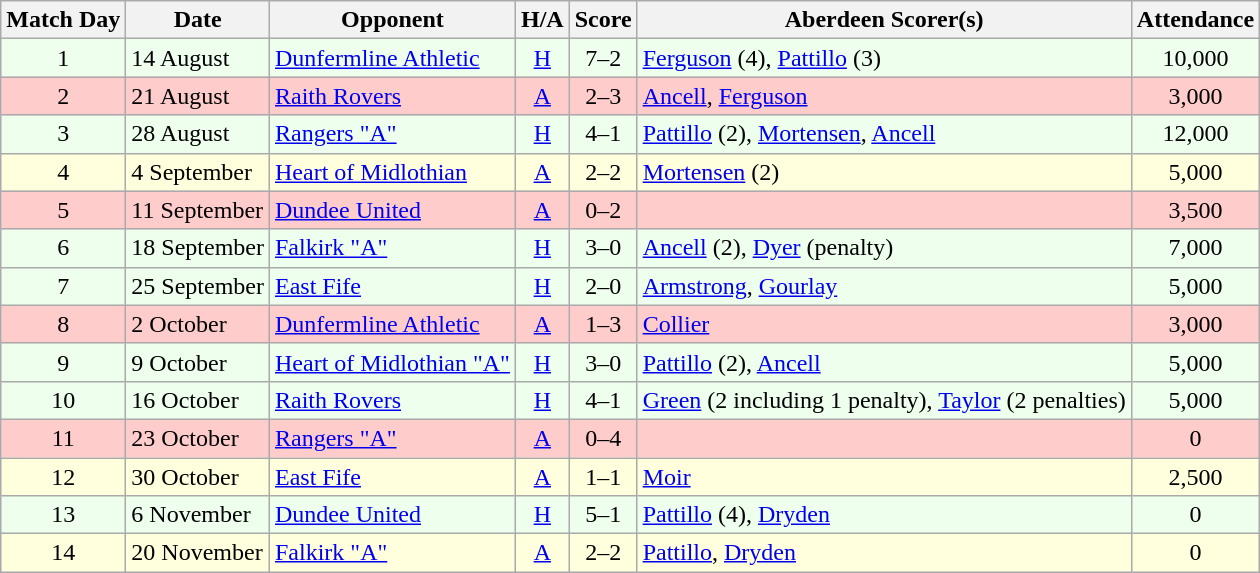<table class="wikitable" style="text-align:center">
<tr>
<th>Match Day</th>
<th>Date</th>
<th>Opponent</th>
<th>H/A</th>
<th>Score</th>
<th>Aberdeen Scorer(s)</th>
<th>Attendance</th>
</tr>
<tr bgcolor=#EEFFEE>
<td>1</td>
<td align=left>14 August</td>
<td align=left><a href='#'>Dunfermline Athletic</a></td>
<td><a href='#'>H</a></td>
<td>7–2</td>
<td align=left><a href='#'>Ferguson</a> (4), <a href='#'>Pattillo</a> (3)</td>
<td>10,000</td>
</tr>
<tr bgcolor=#FFCCCC>
<td>2</td>
<td align=left>21 August</td>
<td align=left><a href='#'>Raith Rovers</a></td>
<td><a href='#'>A</a></td>
<td>2–3</td>
<td align=left><a href='#'>Ancell</a>, <a href='#'>Ferguson</a></td>
<td>3,000</td>
</tr>
<tr bgcolor=#EEFFEE>
<td>3</td>
<td align=left>28 August</td>
<td align=left><a href='#'>Rangers "A"</a></td>
<td><a href='#'>H</a></td>
<td>4–1</td>
<td align=left><a href='#'>Pattillo</a> (2), <a href='#'>Mortensen</a>, <a href='#'>Ancell</a></td>
<td>12,000</td>
</tr>
<tr bgcolor=#FFFFDD>
<td>4</td>
<td align=left>4 September</td>
<td align=left><a href='#'>Heart of Midlothian</a></td>
<td><a href='#'>A</a></td>
<td>2–2</td>
<td align=left><a href='#'>Mortensen</a> (2)</td>
<td>5,000</td>
</tr>
<tr bgcolor=#FFCCCC>
<td>5</td>
<td align=left>11 September</td>
<td align=left><a href='#'>Dundee United</a></td>
<td><a href='#'>A</a></td>
<td>0–2</td>
<td align=left></td>
<td>3,500</td>
</tr>
<tr bgcolor=#EEFFEE>
<td>6</td>
<td align=left>18 September</td>
<td align=left><a href='#'>Falkirk "A"</a></td>
<td><a href='#'>H</a></td>
<td>3–0</td>
<td align=left><a href='#'>Ancell</a> (2), <a href='#'>Dyer</a> (penalty)</td>
<td>7,000</td>
</tr>
<tr bgcolor=#EEFFEE>
<td>7</td>
<td align=left>25 September</td>
<td align=left><a href='#'>East Fife</a></td>
<td><a href='#'>H</a></td>
<td>2–0</td>
<td align=left><a href='#'>Armstrong</a>, <a href='#'>Gourlay</a></td>
<td>5,000</td>
</tr>
<tr bgcolor=#FFCCCC>
<td>8</td>
<td align=left>2 October</td>
<td align=left><a href='#'>Dunfermline Athletic</a></td>
<td><a href='#'>A</a></td>
<td>1–3</td>
<td align=left><a href='#'>Collier</a></td>
<td>3,000</td>
</tr>
<tr bgcolor=#EEFFEE>
<td>9</td>
<td align=left>9 October</td>
<td align=left><a href='#'>Heart of Midlothian "A"</a></td>
<td><a href='#'>H</a></td>
<td>3–0</td>
<td align=left><a href='#'>Pattillo</a> (2), <a href='#'>Ancell</a></td>
<td>5,000</td>
</tr>
<tr bgcolor=#EEFFEE>
<td>10</td>
<td align=left>16 October</td>
<td align=left><a href='#'>Raith Rovers</a></td>
<td><a href='#'>H</a></td>
<td>4–1</td>
<td align=left><a href='#'>Green</a> (2 including 1 penalty), <a href='#'>Taylor</a> (2 penalties)</td>
<td>5,000</td>
</tr>
<tr bgcolor=#FFCCCC>
<td>11</td>
<td align=left>23 October</td>
<td align=left><a href='#'>Rangers "A"</a></td>
<td><a href='#'>A</a></td>
<td>0–4</td>
<td align=left></td>
<td>0</td>
</tr>
<tr bgcolor=#FFFFDD>
<td>12</td>
<td align=left>30 October</td>
<td align=left><a href='#'>East Fife</a></td>
<td><a href='#'>A</a></td>
<td>1–1</td>
<td align=left><a href='#'>Moir</a></td>
<td>2,500</td>
</tr>
<tr bgcolor=#EEFFEE>
<td>13</td>
<td align=left>6 November</td>
<td align=left><a href='#'>Dundee United</a></td>
<td><a href='#'>H</a></td>
<td>5–1</td>
<td align=left><a href='#'>Pattillo</a> (4), <a href='#'>Dryden</a></td>
<td>0</td>
</tr>
<tr bgcolor=#FFFFDD>
<td>14</td>
<td align=left>20 November</td>
<td align=left><a href='#'>Falkirk "A"</a></td>
<td><a href='#'>A</a></td>
<td>2–2</td>
<td align=left><a href='#'>Pattillo</a>, <a href='#'>Dryden</a></td>
<td>0</td>
</tr>
</table>
